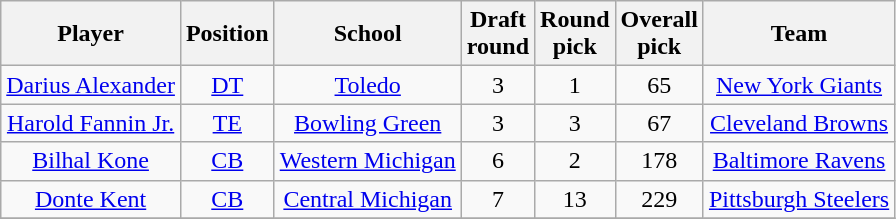<table class="wikitable sortable" border="1" style="text-align: center;">
<tr>
<th>Player</th>
<th>Position</th>
<th>School</th>
<th>Draft<br>round</th>
<th>Round<br>pick</th>
<th>Overall<br>pick</th>
<th>Team</th>
</tr>
<tr>
<td><a href='#'>Darius Alexander</a></td>
<td><a href='#'>DT</a></td>
<td><a href='#'>Toledo</a></td>
<td>3</td>
<td>1</td>
<td>65</td>
<td><a href='#'>New York Giants</a></td>
</tr>
<tr>
<td><a href='#'>Harold Fannin Jr.</a></td>
<td><a href='#'>TE</a></td>
<td><a href='#'>Bowling Green</a></td>
<td>3</td>
<td>3</td>
<td>67</td>
<td><a href='#'>Cleveland Browns</a></td>
</tr>
<tr>
<td><a href='#'>Bilhal Kone</a></td>
<td><a href='#'>CB</a></td>
<td><a href='#'>Western Michigan</a></td>
<td>6</td>
<td>2</td>
<td>178</td>
<td><a href='#'>Baltimore Ravens</a></td>
</tr>
<tr>
<td><a href='#'>Donte Kent</a></td>
<td><a href='#'>CB</a></td>
<td><a href='#'>Central Michigan</a></td>
<td>7</td>
<td>13</td>
<td>229</td>
<td><a href='#'>Pittsburgh Steelers</a></td>
</tr>
<tr>
</tr>
</table>
